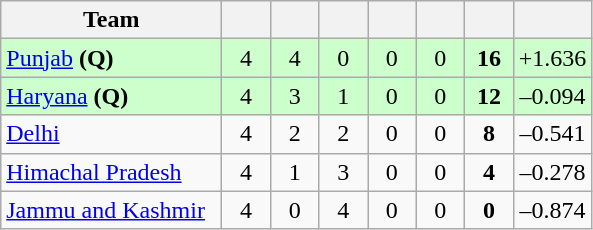<table class="wikitable" style="text-align:center">
<tr>
<th style="width:140px;">Team</th>
<th style="width:25px;"></th>
<th style="width:25px;"></th>
<th style="width:25px;"></th>
<th style="width:25px;"></th>
<th style="width:25px;"></th>
<th style="width:25px;"></th>
<th style="width:40px;"></th>
</tr>
<tr style="background:#cfc;">
<td style="text-align:left"><a href='#'>Punjab</a> <strong>(Q)</strong></td>
<td>4</td>
<td>4</td>
<td>0</td>
<td>0</td>
<td>0</td>
<td><strong>16</strong></td>
<td>+1.636</td>
</tr>
<tr style="background:#cfc;">
<td style="text-align:left"><a href='#'>Haryana</a> <strong>(Q)</strong></td>
<td>4</td>
<td>3</td>
<td>1</td>
<td>0</td>
<td>0</td>
<td><strong>12</strong></td>
<td>–0.094</td>
</tr>
<tr>
<td style="text-align:left"><a href='#'>Delhi</a></td>
<td>4</td>
<td>2</td>
<td>2</td>
<td>0</td>
<td>0</td>
<td><strong>8</strong></td>
<td>–0.541</td>
</tr>
<tr>
<td style="text-align:left"><a href='#'>Himachal Pradesh</a></td>
<td>4</td>
<td>1</td>
<td>3</td>
<td>0</td>
<td>0</td>
<td><strong>4</strong></td>
<td>–0.278</td>
</tr>
<tr>
<td style="text-align:left"><a href='#'>Jammu and Kashmir</a></td>
<td>4</td>
<td>0</td>
<td>4</td>
<td>0</td>
<td>0</td>
<td><strong>0</strong></td>
<td>–0.874</td>
</tr>
</table>
